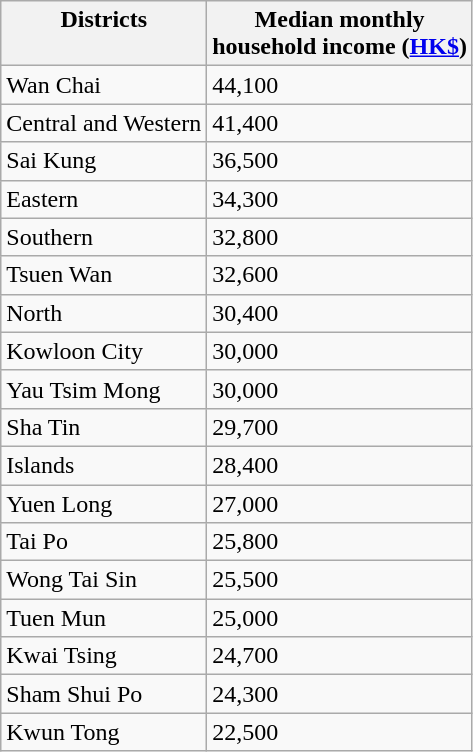<table class="wikitable sortable">
<tr valign=top>
<th>Districts</th>
<th>Median monthly<br>household income (<a href='#'>HK$</a>)</th>
</tr>
<tr>
<td>Wan Chai</td>
<td>44,100</td>
</tr>
<tr>
<td>Central and Western</td>
<td>41,400</td>
</tr>
<tr>
<td>Sai Kung</td>
<td>36,500</td>
</tr>
<tr>
<td>Eastern</td>
<td>34,300</td>
</tr>
<tr>
<td>Southern</td>
<td>32,800</td>
</tr>
<tr>
<td>Tsuen Wan</td>
<td>32,600</td>
</tr>
<tr>
<td>North</td>
<td>30,400</td>
</tr>
<tr>
<td>Kowloon City</td>
<td>30,000</td>
</tr>
<tr>
<td>Yau Tsim Mong</td>
<td>30,000</td>
</tr>
<tr>
<td>Sha Tin</td>
<td>29,700</td>
</tr>
<tr>
<td>Islands</td>
<td>28,400</td>
</tr>
<tr>
<td>Yuen Long</td>
<td>27,000</td>
</tr>
<tr>
<td>Tai Po</td>
<td>25,800</td>
</tr>
<tr>
<td>Wong Tai Sin</td>
<td>25,500</td>
</tr>
<tr>
<td>Tuen Mun</td>
<td>25,000</td>
</tr>
<tr>
<td>Kwai Tsing</td>
<td>24,700</td>
</tr>
<tr>
<td>Sham Shui Po</td>
<td>24,300</td>
</tr>
<tr>
<td>Kwun Tong</td>
<td>22,500</td>
</tr>
</table>
